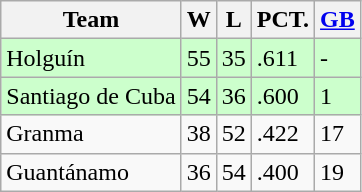<table class="wikitable">
<tr>
<th>Team</th>
<th>W</th>
<th>L</th>
<th>PCT.</th>
<th><a href='#'>GB</a></th>
</tr>
<tr style="background-color:#ccffcc;">
<td>Holguín</td>
<td>55</td>
<td>35</td>
<td>.611</td>
<td>-</td>
</tr>
<tr style="background-color:#ccffcc;">
<td>Santiago de Cuba</td>
<td>54</td>
<td>36</td>
<td>.600</td>
<td>1</td>
</tr>
<tr>
<td>Granma</td>
<td>38</td>
<td>52</td>
<td>.422</td>
<td>17</td>
</tr>
<tr>
<td>Guantánamo</td>
<td>36</td>
<td>54</td>
<td>.400</td>
<td>19</td>
</tr>
</table>
